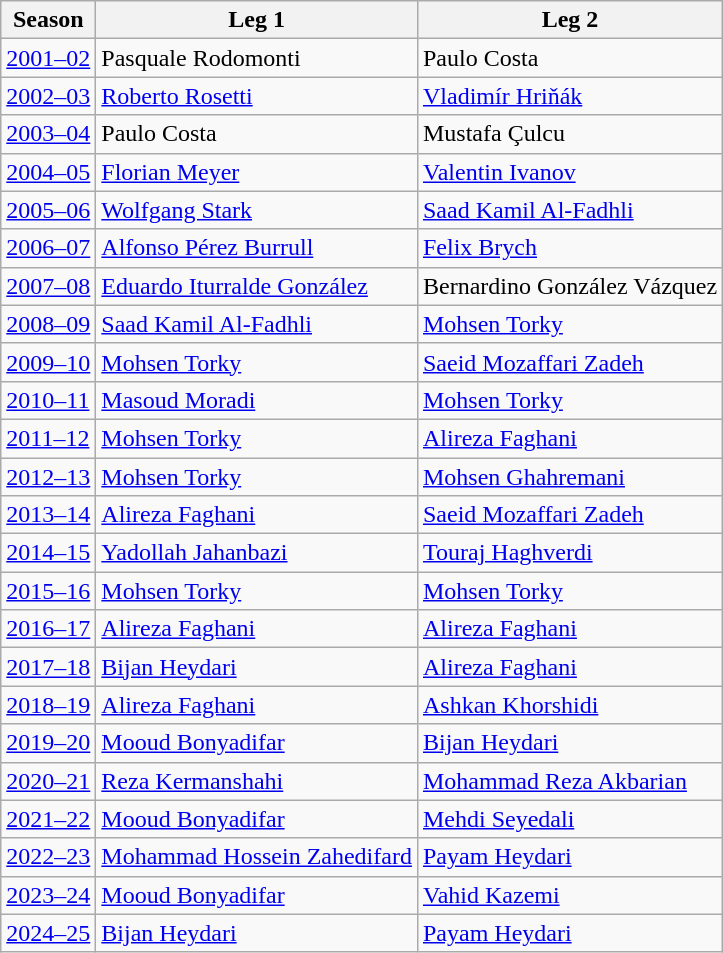<table class=wikitable>
<tr>
<th>Season</th>
<th>Leg 1</th>
<th>Leg 2</th>
</tr>
<tr>
<td><a href='#'>2001–02</a></td>
<td> Pasquale Rodomonti</td>
<td> Paulo Costa</td>
</tr>
<tr>
<td><a href='#'>2002–03</a></td>
<td> <a href='#'>Roberto Rosetti</a></td>
<td> <a href='#'>Vladimír Hriňák</a></td>
</tr>
<tr>
<td><a href='#'>2003–04</a></td>
<td> Paulo Costa</td>
<td> Mustafa Çulcu</td>
</tr>
<tr>
<td><a href='#'>2004–05</a></td>
<td> <a href='#'>Florian Meyer</a></td>
<td> <a href='#'>Valentin Ivanov</a></td>
</tr>
<tr>
<td><a href='#'>2005–06</a></td>
<td> <a href='#'>Wolfgang Stark</a></td>
<td> <a href='#'>Saad Kamil Al-Fadhli</a></td>
</tr>
<tr>
<td><a href='#'>2006–07</a></td>
<td> <a href='#'>Alfonso Pérez Burrull</a></td>
<td> <a href='#'>Felix Brych</a></td>
</tr>
<tr>
<td><a href='#'>2007–08</a></td>
<td> <a href='#'>Eduardo Iturralde González</a></td>
<td> Bernardino González Vázquez</td>
</tr>
<tr>
<td><a href='#'>2008–09</a></td>
<td> <a href='#'>Saad Kamil Al-Fadhli</a></td>
<td> <a href='#'>Mohsen Torky</a></td>
</tr>
<tr>
<td><a href='#'>2009–10</a></td>
<td> <a href='#'>Mohsen Torky</a></td>
<td> <a href='#'>Saeid Mozaffari Zadeh</a></td>
</tr>
<tr>
<td><a href='#'>2010–11</a></td>
<td> <a href='#'>Masoud Moradi</a></td>
<td> <a href='#'>Mohsen Torky</a></td>
</tr>
<tr>
<td><a href='#'>2011–12</a></td>
<td> <a href='#'>Mohsen Torky</a></td>
<td> <a href='#'>Alireza Faghani</a></td>
</tr>
<tr>
<td><a href='#'>2012–13</a></td>
<td> <a href='#'>Mohsen Torky</a></td>
<td> <a href='#'>Mohsen Ghahremani</a></td>
</tr>
<tr>
<td><a href='#'>2013–14</a></td>
<td> <a href='#'>Alireza Faghani</a></td>
<td> <a href='#'>Saeid Mozaffari Zadeh</a></td>
</tr>
<tr>
<td><a href='#'>2014–15</a></td>
<td> <a href='#'>Yadollah Jahanbazi</a></td>
<td> <a href='#'>Touraj Haghverdi</a></td>
</tr>
<tr>
<td><a href='#'>2015–16</a></td>
<td> <a href='#'>Mohsen Torky</a></td>
<td> <a href='#'>Mohsen Torky</a></td>
</tr>
<tr>
<td><a href='#'>2016–17</a></td>
<td> <a href='#'>Alireza Faghani</a></td>
<td> <a href='#'>Alireza Faghani</a></td>
</tr>
<tr>
<td><a href='#'>2017–18</a></td>
<td> <a href='#'>Bijan Heydari</a></td>
<td> <a href='#'>Alireza Faghani</a></td>
</tr>
<tr>
<td><a href='#'>2018–19</a></td>
<td> <a href='#'>Alireza Faghani</a></td>
<td> <a href='#'>Ashkan Khorshidi</a></td>
</tr>
<tr>
<td><a href='#'>2019–20</a></td>
<td> <a href='#'>Mooud Bonyadifar</a></td>
<td> <a href='#'>Bijan Heydari</a></td>
</tr>
<tr>
<td><a href='#'>2020–21</a></td>
<td> <a href='#'>Reza Kermanshahi</a></td>
<td> <a href='#'>Mohammad Reza Akbarian</a></td>
</tr>
<tr>
<td><a href='#'>2021–22</a></td>
<td> <a href='#'>Mooud Bonyadifar</a></td>
<td> <a href='#'>Mehdi Seyedali</a></td>
</tr>
<tr>
<td><a href='#'>2022–23</a></td>
<td> <a href='#'>Mohammad Hossein Zahedifard</a></td>
<td> <a href='#'>Payam Heydari</a></td>
</tr>
<tr>
<td><a href='#'>2023–24</a></td>
<td> <a href='#'>Mooud Bonyadifar</a></td>
<td> <a href='#'>Vahid Kazemi</a></td>
</tr>
<tr>
<td><a href='#'>2024–25</a></td>
<td> <a href='#'>Bijan Heydari</a></td>
<td> <a href='#'>Payam Heydari</a></td>
</tr>
</table>
